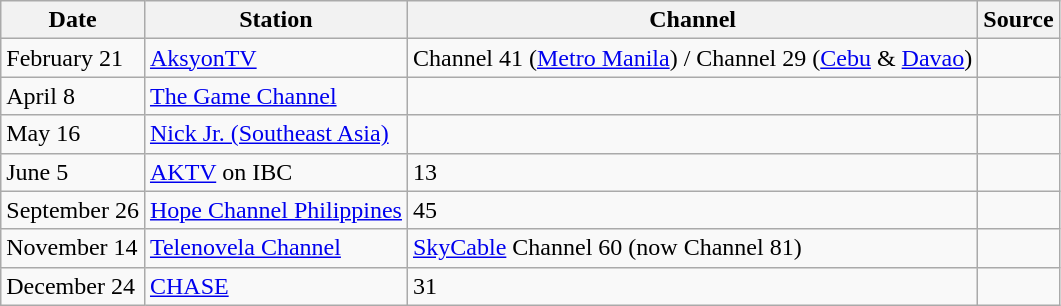<table class="wikitable">
<tr>
<th>Date</th>
<th>Station</th>
<th>Channel</th>
<th>Source</th>
</tr>
<tr>
<td>February 21</td>
<td><a href='#'>AksyonTV</a></td>
<td>Channel 41 (<a href='#'>Metro Manila</a>) / Channel 29 (<a href='#'>Cebu</a> & <a href='#'>Davao</a>)</td>
<td></td>
</tr>
<tr>
<td>April 8</td>
<td><a href='#'>The Game Channel</a></td>
<td></td>
<td></td>
</tr>
<tr>
<td>May 16</td>
<td><a href='#'>Nick Jr. (Southeast Asia)</a></td>
<td></td>
<td></td>
</tr>
<tr>
<td>June 5</td>
<td><a href='#'>AKTV</a> on IBC</td>
<td>13</td>
<td></td>
</tr>
<tr>
<td>September 26</td>
<td><a href='#'>Hope Channel Philippines</a></td>
<td>45</td>
<td></td>
</tr>
<tr>
<td>November 14</td>
<td><a href='#'>Telenovela Channel</a></td>
<td><a href='#'>SkyCable</a> Channel 60 (now Channel 81)</td>
<td></td>
</tr>
<tr>
<td>December 24</td>
<td><a href='#'>CHASE</a></td>
<td>31</td>
<td></td>
</tr>
</table>
